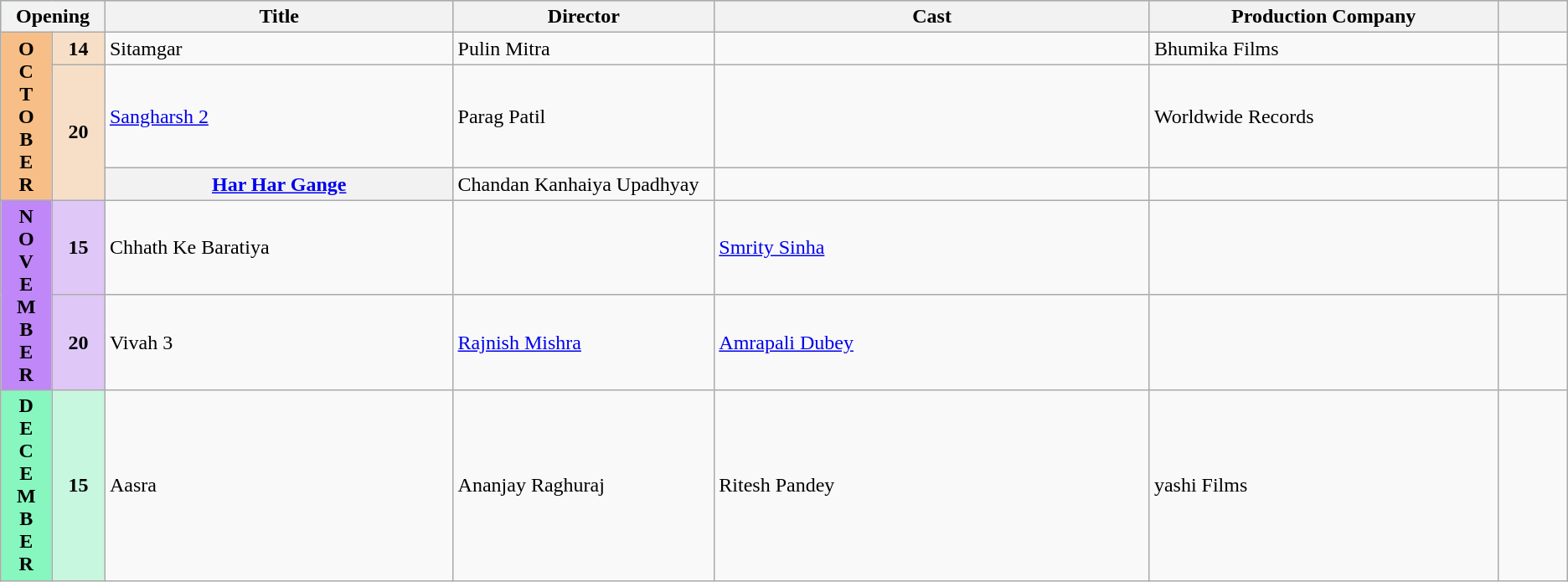<table class="wikitable sortable">
<tr style="background:#b0e0e6; text-align:center;">
<th colspan="2" style="width:6%;"><strong>Opening</strong></th>
<th style="width:20%;"><strong>Title</strong></th>
<th style="width:15%;"><strong>Director</strong></th>
<th style="width:25%;"><strong>Cast</strong></th>
<th style="width:20%;">Production Company</th>
<th style="width:4%;"><strong></strong></th>
</tr>
<tr>
<th rowspan="3" style="text-align:center; background:#f7bf87; text color:#000;">O<br>C<br>T<br>O<br>B<br>E<br>R</th>
<td rowspan="1" style="text-align:center; background:#f7dfc7"><strong>14</strong></td>
<td>Sitamgar</td>
<td>Pulin Mitra</td>
<td></td>
<td>Bhumika Films</td>
<td></td>
</tr>
<tr>
<td rowspan="2" style="text-align:center; background:#f7dfc7"><strong>20</strong></td>
<td><a href='#'>Sangharsh 2</a></td>
<td>Parag Patil</td>
<td></td>
<td>Worldwide Records</td>
<td></td>
</tr>
<tr>
<th><a href='#'>Har Har Gange</a></th>
<td>Chandan Kanhaiya Upadhyay</td>
<td></td>
<td></td>
<td></td>
</tr>
<tr>
<th rowspan="2" style="text-align:center; background:#bf87f7; text color:#000;">N<br>O<br>V<br>E<br>M<br>B<br>E<br>R</th>
<td style="text-align:center; background:#dfc7f7"><strong>15</strong></td>
<td>Chhath Ke Baratiya</td>
<td></td>
<td><a href='#'>Smrity Sinha</a></td>
<td></td>
<td></td>
</tr>
<tr>
<td style="text-align:center; background:#dfc7f7"><strong>20</strong></td>
<td>Vivah 3</td>
<td><a href='#'>Rajnish Mishra</a></td>
<td><a href='#'>Amrapali Dubey</a></td>
<td></td>
<td></td>
</tr>
<tr>
<th rowspan="2" style="text-align:center; background:#87f7bf; text color:#000;">D<br>E<br>C<br>E<br>M<br>B<br>E<br>R</th>
<td rowspan="1" style="text-align:center; background:#c7f7df""><strong>15</strong></td>
<td>Aasra</td>
<td>Ananjay Raghuraj</td>
<td>Ritesh Pandey</td>
<td>yashi Films</td>
<td></td>
</tr>
</table>
